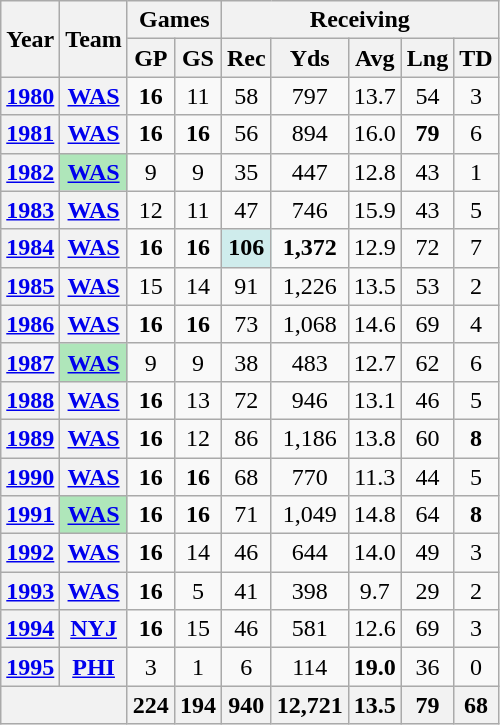<table class="wikitable" style="text-align:center;">
<tr>
<th rowspan="2">Year</th>
<th rowspan="2">Team</th>
<th colspan="2">Games</th>
<th colspan="5">Receiving</th>
</tr>
<tr>
<th>GP</th>
<th>GS</th>
<th>Rec</th>
<th>Yds</th>
<th>Avg</th>
<th>Lng</th>
<th>TD</th>
</tr>
<tr>
<th><a href='#'>1980</a></th>
<th><a href='#'>WAS</a></th>
<td><strong>16</strong></td>
<td>11</td>
<td>58</td>
<td>797</td>
<td>13.7</td>
<td>54</td>
<td>3</td>
</tr>
<tr>
<th><a href='#'>1981</a></th>
<th><a href='#'>WAS</a></th>
<td><strong>16</strong></td>
<td><strong>16</strong></td>
<td>56</td>
<td>894</td>
<td>16.0</td>
<td><strong>79</strong></td>
<td>6</td>
</tr>
<tr>
<th><a href='#'>1982</a></th>
<th style="background:#afe6ba;"><a href='#'>WAS</a></th>
<td>9</td>
<td>9</td>
<td>35</td>
<td>447</td>
<td>12.8</td>
<td>43</td>
<td>1</td>
</tr>
<tr>
<th><a href='#'>1983</a></th>
<th><a href='#'>WAS</a></th>
<td>12</td>
<td>11</td>
<td>47</td>
<td>746</td>
<td>15.9</td>
<td>43</td>
<td>5</td>
</tr>
<tr>
<th><a href='#'>1984</a></th>
<th><a href='#'>WAS</a></th>
<td><strong>16</strong></td>
<td><strong>16</strong></td>
<td style="background:#cfecec;"><strong>106</strong></td>
<td><strong>1,372</strong></td>
<td>12.9</td>
<td>72</td>
<td>7</td>
</tr>
<tr>
<th><a href='#'>1985</a></th>
<th><a href='#'>WAS</a></th>
<td>15</td>
<td>14</td>
<td>91</td>
<td>1,226</td>
<td>13.5</td>
<td>53</td>
<td>2</td>
</tr>
<tr>
<th><a href='#'>1986</a></th>
<th><a href='#'>WAS</a></th>
<td><strong>16</strong></td>
<td><strong>16</strong></td>
<td>73</td>
<td>1,068</td>
<td>14.6</td>
<td>69</td>
<td>4</td>
</tr>
<tr>
<th><a href='#'>1987</a></th>
<th style="background:#afe6ba;"><a href='#'>WAS</a></th>
<td>9</td>
<td>9</td>
<td>38</td>
<td>483</td>
<td>12.7</td>
<td>62</td>
<td>6</td>
</tr>
<tr>
<th><a href='#'>1988</a></th>
<th><a href='#'>WAS</a></th>
<td><strong>16</strong></td>
<td>13</td>
<td>72</td>
<td>946</td>
<td>13.1</td>
<td>46</td>
<td>5</td>
</tr>
<tr>
<th><a href='#'>1989</a></th>
<th><a href='#'>WAS</a></th>
<td><strong>16</strong></td>
<td>12</td>
<td>86</td>
<td>1,186</td>
<td>13.8</td>
<td>60</td>
<td><strong>8</strong></td>
</tr>
<tr>
<th><a href='#'>1990</a></th>
<th><a href='#'>WAS</a></th>
<td><strong>16</strong></td>
<td><strong>16</strong></td>
<td>68</td>
<td>770</td>
<td>11.3</td>
<td>44</td>
<td>5</td>
</tr>
<tr>
<th><a href='#'>1991</a></th>
<th style="background:#afe6ba;"><a href='#'>WAS</a></th>
<td><strong>16</strong></td>
<td><strong>16</strong></td>
<td>71</td>
<td>1,049</td>
<td>14.8</td>
<td>64</td>
<td><strong>8</strong></td>
</tr>
<tr>
<th><a href='#'>1992</a></th>
<th><a href='#'>WAS</a></th>
<td><strong>16</strong></td>
<td>14</td>
<td>46</td>
<td>644</td>
<td>14.0</td>
<td>49</td>
<td>3</td>
</tr>
<tr>
<th><a href='#'>1993</a></th>
<th><a href='#'>WAS</a></th>
<td><strong>16</strong></td>
<td>5</td>
<td>41</td>
<td>398</td>
<td>9.7</td>
<td>29</td>
<td>2</td>
</tr>
<tr>
<th><a href='#'>1994</a></th>
<th><a href='#'>NYJ</a></th>
<td><strong>16</strong></td>
<td>15</td>
<td>46</td>
<td>581</td>
<td>12.6</td>
<td>69</td>
<td>3</td>
</tr>
<tr>
<th><a href='#'>1995</a></th>
<th><a href='#'>PHI</a></th>
<td>3</td>
<td>1</td>
<td>6</td>
<td>114</td>
<td><strong>19.0</strong></td>
<td>36</td>
<td>0</td>
</tr>
<tr>
<th colspan="2"></th>
<th>224</th>
<th>194</th>
<th>940</th>
<th>12,721</th>
<th>13.5</th>
<th>79</th>
<th>68</th>
</tr>
</table>
